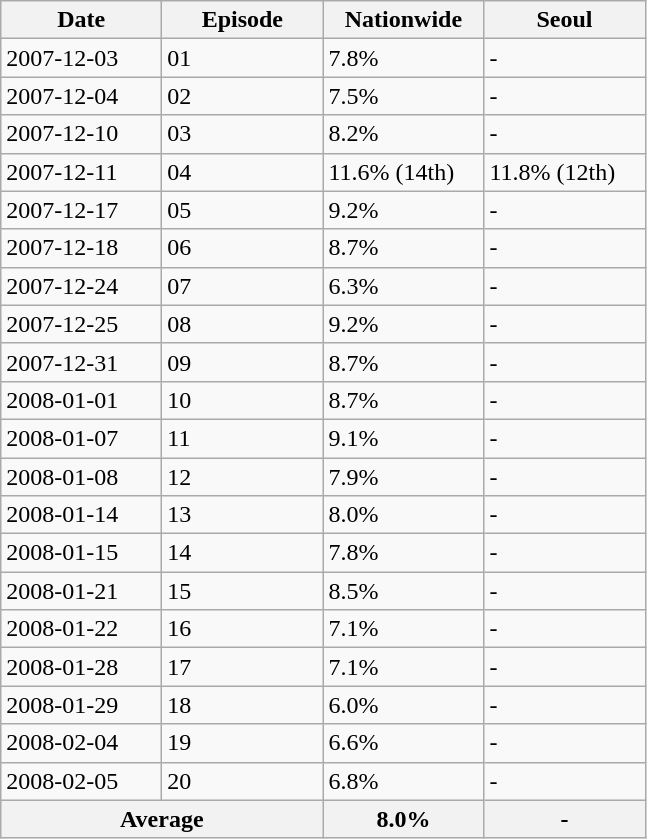<table class="wikitable">
<tr>
<th width=100>Date</th>
<th width=100>Episode</th>
<th width=100>Nationwide</th>
<th width=100>Seoul</th>
</tr>
<tr>
<td>2007-12-03</td>
<td>01</td>
<td>7.8%</td>
<td>-</td>
</tr>
<tr>
<td>2007-12-04</td>
<td>02</td>
<td>7.5%</td>
<td>-</td>
</tr>
<tr>
<td>2007-12-10</td>
<td>03</td>
<td>8.2%</td>
<td>-</td>
</tr>
<tr>
<td>2007-12-11</td>
<td>04</td>
<td>11.6% (14th)</td>
<td>11.8% (12th)</td>
</tr>
<tr>
<td>2007-12-17</td>
<td>05</td>
<td>9.2%</td>
<td>-</td>
</tr>
<tr>
<td>2007-12-18</td>
<td>06</td>
<td>8.7%</td>
<td>-</td>
</tr>
<tr>
<td>2007-12-24</td>
<td>07</td>
<td>6.3%</td>
<td>-</td>
</tr>
<tr>
<td>2007-12-25</td>
<td>08</td>
<td>9.2%</td>
<td>-</td>
</tr>
<tr>
<td>2007-12-31</td>
<td>09</td>
<td>8.7%</td>
<td>-</td>
</tr>
<tr>
<td>2008-01-01</td>
<td>10</td>
<td>8.7%</td>
<td>-</td>
</tr>
<tr>
<td>2008-01-07</td>
<td>11</td>
<td>9.1%</td>
<td>-</td>
</tr>
<tr>
<td>2008-01-08</td>
<td>12</td>
<td>7.9%</td>
<td>-</td>
</tr>
<tr>
<td>2008-01-14</td>
<td>13</td>
<td>8.0%</td>
<td>-</td>
</tr>
<tr>
<td>2008-01-15</td>
<td>14</td>
<td>7.8%</td>
<td>-</td>
</tr>
<tr>
<td>2008-01-21</td>
<td>15</td>
<td>8.5%</td>
<td>-</td>
</tr>
<tr>
<td>2008-01-22</td>
<td>16</td>
<td>7.1%</td>
<td>-</td>
</tr>
<tr>
<td>2008-01-28</td>
<td>17</td>
<td>7.1%</td>
<td>-</td>
</tr>
<tr>
<td>2008-01-29</td>
<td>18</td>
<td>6.0%</td>
<td>-</td>
</tr>
<tr>
<td>2008-02-04</td>
<td>19</td>
<td>6.6%</td>
<td>-</td>
</tr>
<tr>
<td>2008-02-05</td>
<td>20</td>
<td>6.8%</td>
<td>-</td>
</tr>
<tr>
<th colspan=2>Average</th>
<th>8.0%</th>
<th>-</th>
</tr>
</table>
